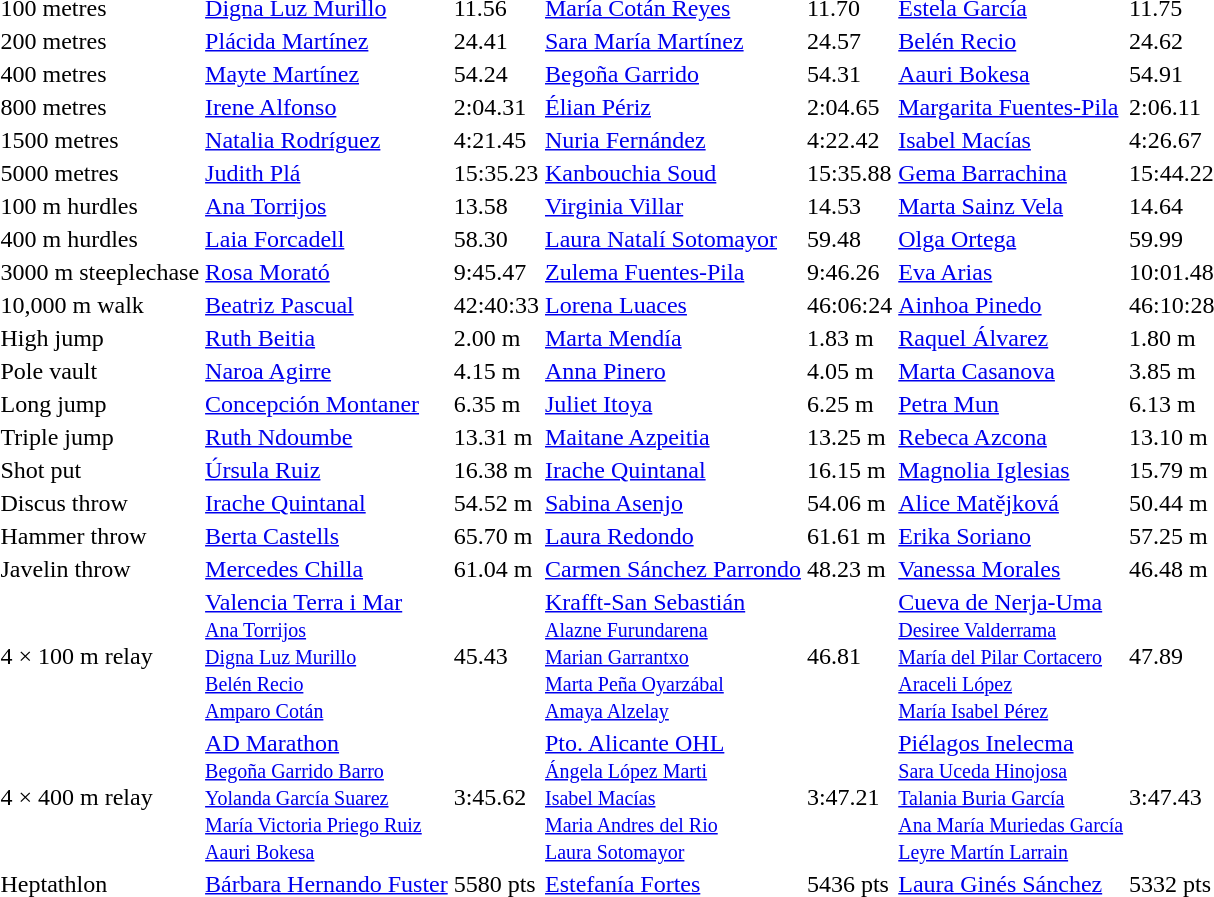<table>
<tr>
<td>100 metres</td>
<td><a href='#'>Digna Luz Murillo</a></td>
<td>11.56</td>
<td><a href='#'>María Cotán Reyes</a></td>
<td>11.70</td>
<td><a href='#'>Estela García</a></td>
<td>11.75</td>
</tr>
<tr>
<td>200 metres</td>
<td><a href='#'>Plácida Martínez</a></td>
<td>24.41</td>
<td><a href='#'>Sara María Martínez</a></td>
<td>24.57</td>
<td><a href='#'>Belén Recio</a></td>
<td>24.62</td>
</tr>
<tr>
<td>400 metres</td>
<td><a href='#'>Mayte Martínez</a></td>
<td>54.24</td>
<td><a href='#'>Begoña Garrido</a></td>
<td>54.31</td>
<td><a href='#'>Aauri Bokesa</a></td>
<td>54.91</td>
</tr>
<tr>
<td>800 metres</td>
<td><a href='#'>Irene Alfonso</a></td>
<td>2:04.31</td>
<td><a href='#'>Élian Périz</a></td>
<td>2:04.65</td>
<td><a href='#'>Margarita Fuentes-Pila</a></td>
<td>2:06.11</td>
</tr>
<tr>
<td>1500 metres</td>
<td><a href='#'>Natalia Rodríguez</a></td>
<td>4:21.45</td>
<td><a href='#'>Nuria Fernández</a></td>
<td>4:22.42</td>
<td><a href='#'>Isabel Macías</a></td>
<td>4:26.67</td>
</tr>
<tr>
<td>5000 metres</td>
<td><a href='#'>Judith Plá</a></td>
<td>15:35.23</td>
<td><a href='#'>Kanbouchia Soud</a></td>
<td>15:35.88</td>
<td><a href='#'>Gema Barrachina</a></td>
<td>15:44.22</td>
</tr>
<tr>
<td>100 m hurdles</td>
<td><a href='#'>Ana Torrijos</a></td>
<td>13.58</td>
<td><a href='#'>Virginia Villar</a></td>
<td>14.53</td>
<td><a href='#'>Marta Sainz Vela</a></td>
<td>14.64</td>
</tr>
<tr>
<td>400 m hurdles</td>
<td><a href='#'>Laia Forcadell</a></td>
<td>58.30</td>
<td><a href='#'>Laura Natalí Sotomayor</a></td>
<td>59.48</td>
<td><a href='#'>Olga Ortega</a></td>
<td>59.99</td>
</tr>
<tr>
<td>3000 m steeplechase</td>
<td><a href='#'>Rosa Morató</a></td>
<td>9:45.47</td>
<td><a href='#'>Zulema Fuentes-Pila</a></td>
<td>9:46.26</td>
<td><a href='#'>Eva Arias</a></td>
<td>10:01.48</td>
</tr>
<tr>
<td>10,000 m walk</td>
<td><a href='#'>Beatriz Pascual</a></td>
<td>42:40:33 </td>
<td><a href='#'>Lorena Luaces</a></td>
<td>46:06:24</td>
<td><a href='#'>Ainhoa Pinedo</a></td>
<td>46:10:28</td>
</tr>
<tr>
<td>High jump</td>
<td><a href='#'>Ruth Beitia</a></td>
<td>2.00 m</td>
<td><a href='#'>Marta Mendía</a></td>
<td>1.83 m</td>
<td><a href='#'>Raquel Álvarez</a></td>
<td>1.80 m</td>
</tr>
<tr>
<td>Pole vault</td>
<td><a href='#'>Naroa Agirre</a></td>
<td>4.15 m</td>
<td><a href='#'>Anna Pinero</a></td>
<td>4.05 m</td>
<td><a href='#'>Marta Casanova</a></td>
<td>3.85 m</td>
</tr>
<tr>
<td>Long jump</td>
<td><a href='#'>Concepción Montaner</a></td>
<td>6.35 m</td>
<td><a href='#'>Juliet Itoya</a></td>
<td>6.25 m</td>
<td><a href='#'>Petra Mun</a></td>
<td>6.13 m</td>
</tr>
<tr>
<td>Triple jump</td>
<td><a href='#'>Ruth Ndoumbe</a></td>
<td>13.31 m</td>
<td><a href='#'>Maitane Azpeitia</a></td>
<td>13.25 m</td>
<td><a href='#'>Rebeca Azcona</a></td>
<td>13.10 m</td>
</tr>
<tr>
<td>Shot put</td>
<td><a href='#'>Úrsula Ruiz</a></td>
<td>16.38 m</td>
<td><a href='#'>Irache Quintanal</a></td>
<td>16.15 m</td>
<td><a href='#'>Magnolia Iglesias</a></td>
<td>15.79 m</td>
</tr>
<tr>
<td>Discus throw</td>
<td><a href='#'>Irache Quintanal</a></td>
<td>54.52 m</td>
<td><a href='#'>Sabina Asenjo</a></td>
<td>54.06 m</td>
<td><a href='#'>Alice Matějková</a></td>
<td>50.44 m</td>
</tr>
<tr>
<td>Hammer throw</td>
<td><a href='#'>Berta Castells</a></td>
<td>65.70 m</td>
<td><a href='#'>Laura Redondo</a></td>
<td>61.61 m</td>
<td><a href='#'>Erika Soriano</a></td>
<td>57.25 m</td>
</tr>
<tr>
<td>Javelin throw</td>
<td><a href='#'>Mercedes Chilla</a></td>
<td>61.04 m </td>
<td><a href='#'>Carmen Sánchez Parrondo</a></td>
<td>48.23 m</td>
<td><a href='#'>Vanessa Morales</a></td>
<td>46.48 m</td>
</tr>
<tr>
<td>4 × 100 m relay</td>
<td><a href='#'>Valencia Terra i Mar</a><br><small><a href='#'>Ana Torrijos</a><br><a href='#'>Digna Luz Murillo</a><br><a href='#'>Belén Recio</a><br><a href='#'>Amparo Cotán</a></small></td>
<td>45.43</td>
<td><a href='#'>Krafft-San Sebastián</a> <br><small><a href='#'>Alazne Furundarena</a><br><a href='#'>Marian Garrantxo</a><br><a href='#'>Marta Peña Oyarzábal</a><br><a href='#'>Amaya Alzelay</a></small></td>
<td>46.81</td>
<td><a href='#'>Cueva de Nerja-Uma</a> <br><small><a href='#'>Desiree Valderrama</a><br><a href='#'>María del Pilar Cortacero</a><br><a href='#'>Araceli López</a><br><a href='#'>María Isabel Pérez</a></small></td>
<td>47.89</td>
</tr>
<tr>
<td>4 × 400 m relay</td>
<td><a href='#'>AD Marathon</a><br><small><a href='#'>Begoña Garrido Barro</a><br><a href='#'>Yolanda García Suarez</a><br><a href='#'>María Victoria Priego Ruiz</a><br><a href='#'>Aauri Bokesa</a></small></td>
<td>3:45.62</td>
<td><a href='#'>Pto. Alicante OHL</a><br><small><a href='#'>Ángela López Marti</a><br><a href='#'>Isabel Macías</a><br><a href='#'>Maria Andres del Rio</a><br><a href='#'>Laura Sotomayor</a></small></td>
<td>3:47.21</td>
<td><a href='#'>Piélagos Inelecma</a><br><small><a href='#'>Sara Uceda Hinojosa</a><br><a href='#'>Talania Buria García</a><br><a href='#'>Ana María Muriedas García</a><br><a href='#'>Leyre Martín Larrain</a></small></td>
<td>3:47.43</td>
</tr>
<tr>
<td>Heptathlon</td>
<td><a href='#'>Bárbara Hernando Fuster</a></td>
<td>5580 pts</td>
<td><a href='#'>Estefanía Fortes</a></td>
<td>5436 pts </td>
<td><a href='#'>Laura Ginés Sánchez</a></td>
<td>5332 pts </td>
</tr>
</table>
